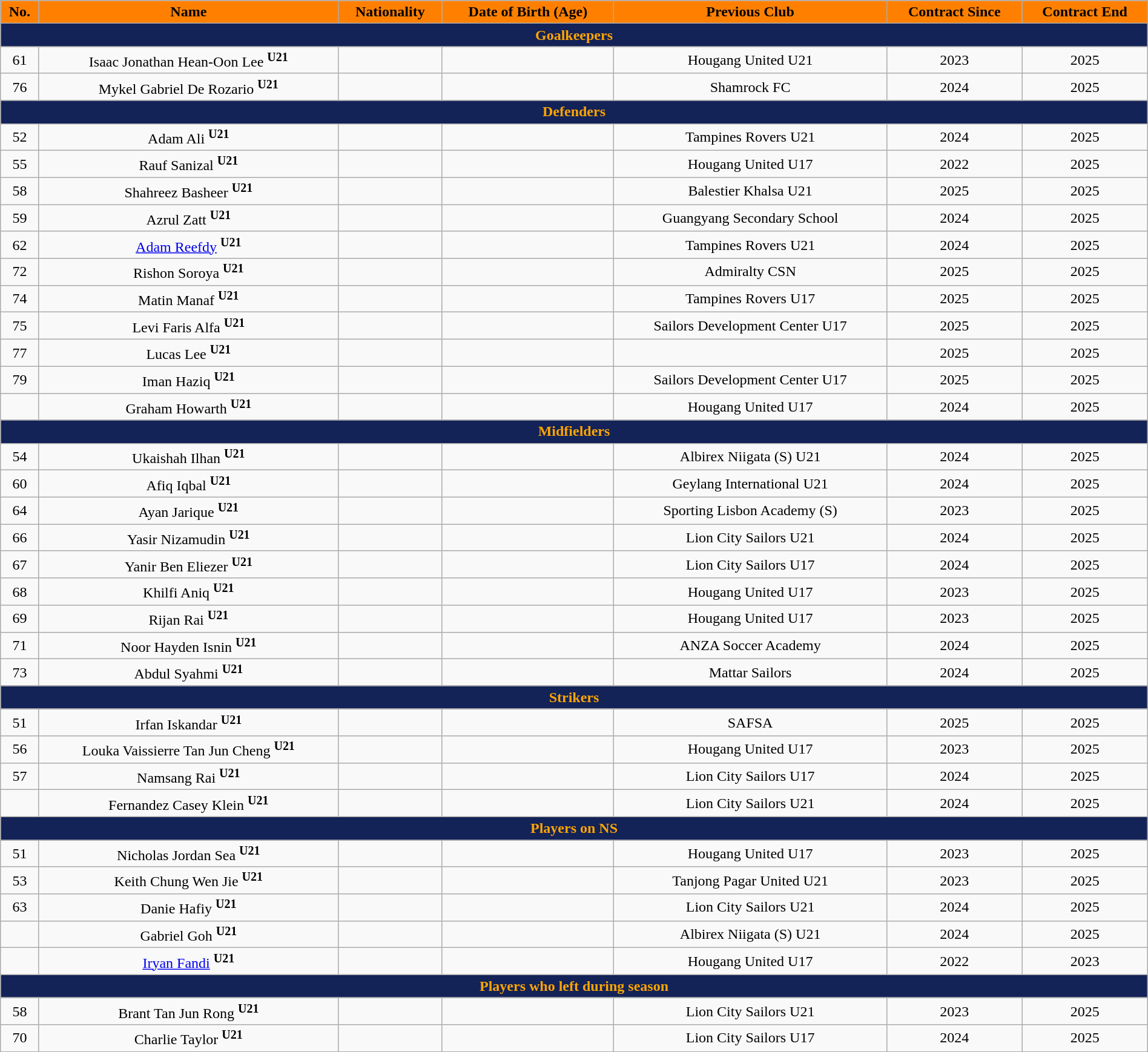<table class="wikitable" style="text-align:center; font-size:100%; width:100%;">
<tr>
<th style="background:#FF8000; color:black; text-align:center;">No.</th>
<th style="background:#FF8000; color:black; text-align:center;">Name</th>
<th style="background:#FF8000; color:black; text-align:center;">Nationality</th>
<th style="background:#FF8000; color:black; text-align:center;">Date of Birth (Age)</th>
<th style="background:#FF8000; color:black; text-align:center;">Previous Club</th>
<th style="background:#FF8000; color:black; text-align:center;">Contract Since</th>
<th style="background:#FF8000; color:black; text-align:center;">Contract End</th>
</tr>
<tr>
<th colspan="8" style="background:#132257; color:orange; text-align:center;">Goalkeepers</th>
</tr>
<tr>
<td>61</td>
<td>Isaac Jonathan Hean-Oon Lee <sup><strong>U21</strong></sup></td>
<td></td>
<td></td>
<td> Hougang United U21</td>
<td>2023</td>
<td>2025</td>
</tr>
<tr>
<td>76</td>
<td>Mykel Gabriel De Rozario <sup><strong>U21</strong></sup></td>
<td></td>
<td></td>
<td> Shamrock FC</td>
<td>2024</td>
<td>2025</td>
</tr>
<tr>
<th colspan="8" style="background:#132257; color:orange; text-align:center">Defenders</th>
</tr>
<tr>
<td>52</td>
<td>Adam Ali <sup><strong>U21</strong></sup></td>
<td></td>
<td></td>
<td> Tampines Rovers U21</td>
<td>2024</td>
<td>2025</td>
</tr>
<tr>
<td>55</td>
<td>Rauf Sanizal <sup><strong>U21</strong></sup></td>
<td></td>
<td></td>
<td> Hougang United U17</td>
<td>2022</td>
<td>2025</td>
</tr>
<tr>
<td>58</td>
<td>Shahreez Basheer <sup><strong>U21</strong></sup></td>
<td></td>
<td></td>
<td> Balestier Khalsa U21</td>
<td>2025</td>
<td>2025</td>
</tr>
<tr>
<td>59</td>
<td>Azrul Zatt <sup><strong>U21</strong></sup></td>
<td></td>
<td></td>
<td> Guangyang Secondary School</td>
<td>2024</td>
<td>2025</td>
</tr>
<tr>
<td>62</td>
<td><a href='#'>Adam Reefdy</a> <sup><strong>U21</strong></sup></td>
<td></td>
<td></td>
<td> Tampines Rovers U21</td>
<td>2024</td>
<td>2025</td>
</tr>
<tr>
<td>72</td>
<td>Rishon Soroya <sup><strong>U21</strong></sup></td>
<td></td>
<td></td>
<td> Admiralty CSN</td>
<td>2025</td>
<td>2025</td>
</tr>
<tr>
<td>74</td>
<td>Matin Manaf <sup><strong>U21</strong></sup></td>
<td></td>
<td></td>
<td> Tampines Rovers U17</td>
<td>2025</td>
<td>2025</td>
</tr>
<tr>
<td>75</td>
<td>Levi Faris Alfa <sup><strong>U21</strong></sup></td>
<td></td>
<td></td>
<td> Sailors Development Center U17</td>
<td>2025</td>
<td>2025</td>
</tr>
<tr>
<td>77</td>
<td>Lucas Lee <sup><strong>U21</strong></sup></td>
<td></td>
<td></td>
<td></td>
<td>2025</td>
<td>2025</td>
</tr>
<tr>
<td>79</td>
<td>Iman Haziq <sup><strong>U21</strong></sup></td>
<td></td>
<td></td>
<td> Sailors Development Center U17</td>
<td>2025</td>
<td>2025</td>
</tr>
<tr>
<td></td>
<td>Graham Howarth <sup><strong>U21</strong></sup></td>
<td></td>
<td></td>
<td> Hougang United U17</td>
<td>2024</td>
<td>2025</td>
</tr>
<tr>
<th colspan="8" style="background:#132257; color:orange; text-align:center">Midfielders</th>
</tr>
<tr>
<td>54</td>
<td>Ukaishah Ilhan <sup><strong>U21</strong></sup></td>
<td></td>
<td></td>
<td> Albirex Niigata (S) U21</td>
<td>2024</td>
<td>2025</td>
</tr>
<tr>
<td>60</td>
<td>Afiq Iqbal <sup><strong>U21</strong></sup></td>
<td></td>
<td></td>
<td> Geylang International U21</td>
<td>2024</td>
<td>2025</td>
</tr>
<tr>
<td>64</td>
<td>Ayan Jarique <sup><strong>U21</strong></sup></td>
<td></td>
<td></td>
<td> Sporting Lisbon Academy (S)</td>
<td>2023</td>
<td>2025</td>
</tr>
<tr>
<td>66</td>
<td>Yasir Nizamudin <sup><strong>U21</strong></sup></td>
<td></td>
<td></td>
<td> Lion City Sailors U21</td>
<td>2024</td>
<td>2025</td>
</tr>
<tr>
<td>67</td>
<td>Yanir Ben Eliezer <sup><strong>U21</strong></sup></td>
<td></td>
<td></td>
<td> Lion City Sailors U17</td>
<td>2024</td>
<td>2025</td>
</tr>
<tr>
<td>68</td>
<td>Khilfi Aniq <sup><strong>U21</strong></sup></td>
<td></td>
<td></td>
<td> Hougang United U17</td>
<td>2023</td>
<td>2025</td>
</tr>
<tr>
<td>69</td>
<td>Rijan Rai <sup><strong>U21</strong></sup></td>
<td></td>
<td></td>
<td> Hougang United U17</td>
<td>2023</td>
<td>2025</td>
</tr>
<tr>
<td>71</td>
<td>Noor Hayden Isnin <sup><strong>U21</strong></sup></td>
<td></td>
<td></td>
<td> ANZA Soccer Academy</td>
<td>2024</td>
<td>2025</td>
</tr>
<tr>
<td>73</td>
<td>Abdul Syahmi <sup><strong>U21</strong></sup></td>
<td></td>
<td></td>
<td> Mattar Sailors</td>
<td>2024</td>
<td>2025</td>
</tr>
<tr>
<th colspan="8" style="background:#132257; color:orange; text-align:center">Strikers</th>
</tr>
<tr>
<td>51</td>
<td>Irfan Iskandar <sup><strong>U21</strong></sup></td>
<td></td>
<td></td>
<td> SAFSA</td>
<td>2025</td>
<td>2025</td>
</tr>
<tr>
<td>56</td>
<td>Louka Vaissierre Tan Jun Cheng <sup><strong>U21</strong></sup></td>
<td></td>
<td></td>
<td> Hougang United U17</td>
<td>2023</td>
<td>2025</td>
</tr>
<tr>
<td>57</td>
<td>Namsang Rai <sup><strong>U21</strong></sup></td>
<td></td>
<td></td>
<td> Lion City Sailors U17</td>
<td>2024</td>
<td>2025</td>
</tr>
<tr>
<td></td>
<td>Fernandez Casey Klein <sup><strong>U21</strong></sup></td>
<td></td>
<td></td>
<td> Lion City Sailors U21</td>
<td>2024</td>
<td>2025</td>
</tr>
<tr>
<th colspan="8" style="background:#132257; color:orange; text-align:center;">Players on NS</th>
</tr>
<tr>
<td>51</td>
<td>Nicholas Jordan Sea <sup><strong>U21</strong></sup></td>
<td></td>
<td></td>
<td> Hougang United U17</td>
<td>2023</td>
<td>2025</td>
</tr>
<tr>
<td>53</td>
<td>Keith Chung Wen Jie <sup><strong>U21</strong></sup></td>
<td></td>
<td></td>
<td> Tanjong Pagar United U21</td>
<td>2023</td>
<td>2025</td>
</tr>
<tr>
<td>63</td>
<td>Danie Hafiy <sup><strong>U21</strong></sup></td>
<td></td>
<td></td>
<td> Lion City Sailors U21</td>
<td>2024</td>
<td>2025</td>
</tr>
<tr>
<td></td>
<td>Gabriel Goh <sup><strong>U21</strong></sup></td>
<td></td>
<td></td>
<td> Albirex Niigata (S) U21</td>
<td>2024</td>
<td>2025</td>
</tr>
<tr>
<td></td>
<td><a href='#'>Iryan Fandi</a> <sup><strong>U21</strong></sup></td>
<td></td>
<td></td>
<td> Hougang United U17</td>
<td>2022</td>
<td>2023</td>
</tr>
<tr>
<th colspan="8" style="background:#132257; color:orange; text-align:center;">Players who left during season</th>
</tr>
<tr>
<td>58</td>
<td>Brant Tan Jun Rong <sup><strong>U21</strong></sup></td>
<td></td>
<td></td>
<td> Lion City Sailors U21</td>
<td>2023</td>
<td>2025</td>
</tr>
<tr>
<td>70</td>
<td>Charlie Taylor <sup><strong>U21</strong></sup></td>
<td></td>
<td></td>
<td> Lion City Sailors U17</td>
<td>2024</td>
<td>2025</td>
</tr>
<tr>
</tr>
</table>
